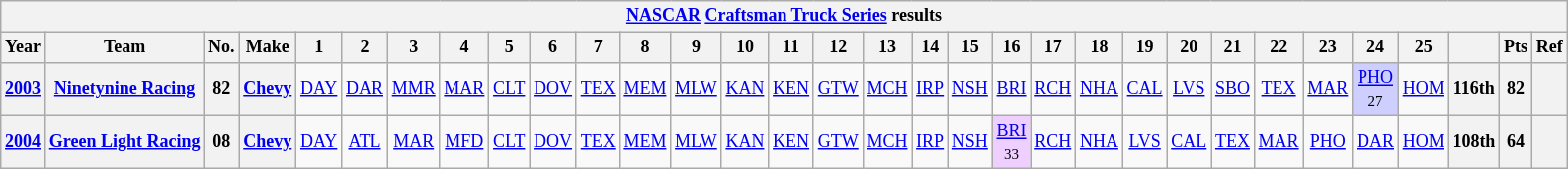<table class="wikitable" style="text-align:center; font-size:75%">
<tr>
<th colspan=45><a href='#'>NASCAR</a> <a href='#'>Craftsman Truck Series</a> results</th>
</tr>
<tr>
<th>Year</th>
<th>Team</th>
<th>No.</th>
<th>Make</th>
<th>1</th>
<th>2</th>
<th>3</th>
<th>4</th>
<th>5</th>
<th>6</th>
<th>7</th>
<th>8</th>
<th>9</th>
<th>10</th>
<th>11</th>
<th>12</th>
<th>13</th>
<th>14</th>
<th>15</th>
<th>16</th>
<th>17</th>
<th>18</th>
<th>19</th>
<th>20</th>
<th>21</th>
<th>22</th>
<th>23</th>
<th>24</th>
<th>25</th>
<th></th>
<th>Pts</th>
<th>Ref</th>
</tr>
<tr>
<th><a href='#'>2003</a></th>
<th><a href='#'>Ninetynine Racing</a></th>
<th>82</th>
<th><a href='#'>Chevy</a></th>
<td><a href='#'>DAY</a></td>
<td><a href='#'>DAR</a></td>
<td><a href='#'>MMR</a></td>
<td><a href='#'>MAR</a></td>
<td><a href='#'>CLT</a></td>
<td><a href='#'>DOV</a></td>
<td><a href='#'>TEX</a></td>
<td><a href='#'>MEM</a></td>
<td><a href='#'>MLW</a></td>
<td><a href='#'>KAN</a></td>
<td><a href='#'>KEN</a></td>
<td><a href='#'>GTW</a></td>
<td><a href='#'>MCH</a></td>
<td><a href='#'>IRP</a></td>
<td><a href='#'>NSH</a></td>
<td><a href='#'>BRI</a></td>
<td><a href='#'>RCH</a></td>
<td><a href='#'>NHA</a></td>
<td><a href='#'>CAL</a></td>
<td><a href='#'>LVS</a></td>
<td><a href='#'>SBO</a></td>
<td><a href='#'>TEX</a></td>
<td><a href='#'>MAR</a></td>
<td style="background:#CFCFFF;"><a href='#'>PHO</a><br><small>27</small></td>
<td><a href='#'>HOM</a></td>
<th>116th</th>
<th>82</th>
<th></th>
</tr>
<tr>
<th><a href='#'>2004</a></th>
<th><a href='#'>Green Light Racing</a></th>
<th>08</th>
<th><a href='#'>Chevy</a></th>
<td><a href='#'>DAY</a></td>
<td><a href='#'>ATL</a></td>
<td><a href='#'>MAR</a></td>
<td><a href='#'>MFD</a></td>
<td><a href='#'>CLT</a></td>
<td><a href='#'>DOV</a></td>
<td><a href='#'>TEX</a></td>
<td><a href='#'>MEM</a></td>
<td><a href='#'>MLW</a></td>
<td><a href='#'>KAN</a></td>
<td><a href='#'>KEN</a></td>
<td><a href='#'>GTW</a></td>
<td><a href='#'>MCH</a></td>
<td><a href='#'>IRP</a></td>
<td><a href='#'>NSH</a></td>
<td style="background:#EFCFFF;"><a href='#'>BRI</a><br><small>33</small></td>
<td><a href='#'>RCH</a></td>
<td><a href='#'>NHA</a></td>
<td><a href='#'>LVS</a></td>
<td><a href='#'>CAL</a></td>
<td><a href='#'>TEX</a></td>
<td><a href='#'>MAR</a></td>
<td><a href='#'>PHO</a></td>
<td><a href='#'>DAR</a></td>
<td><a href='#'>HOM</a></td>
<th>108th</th>
<th>64</th>
<th></th>
</tr>
</table>
